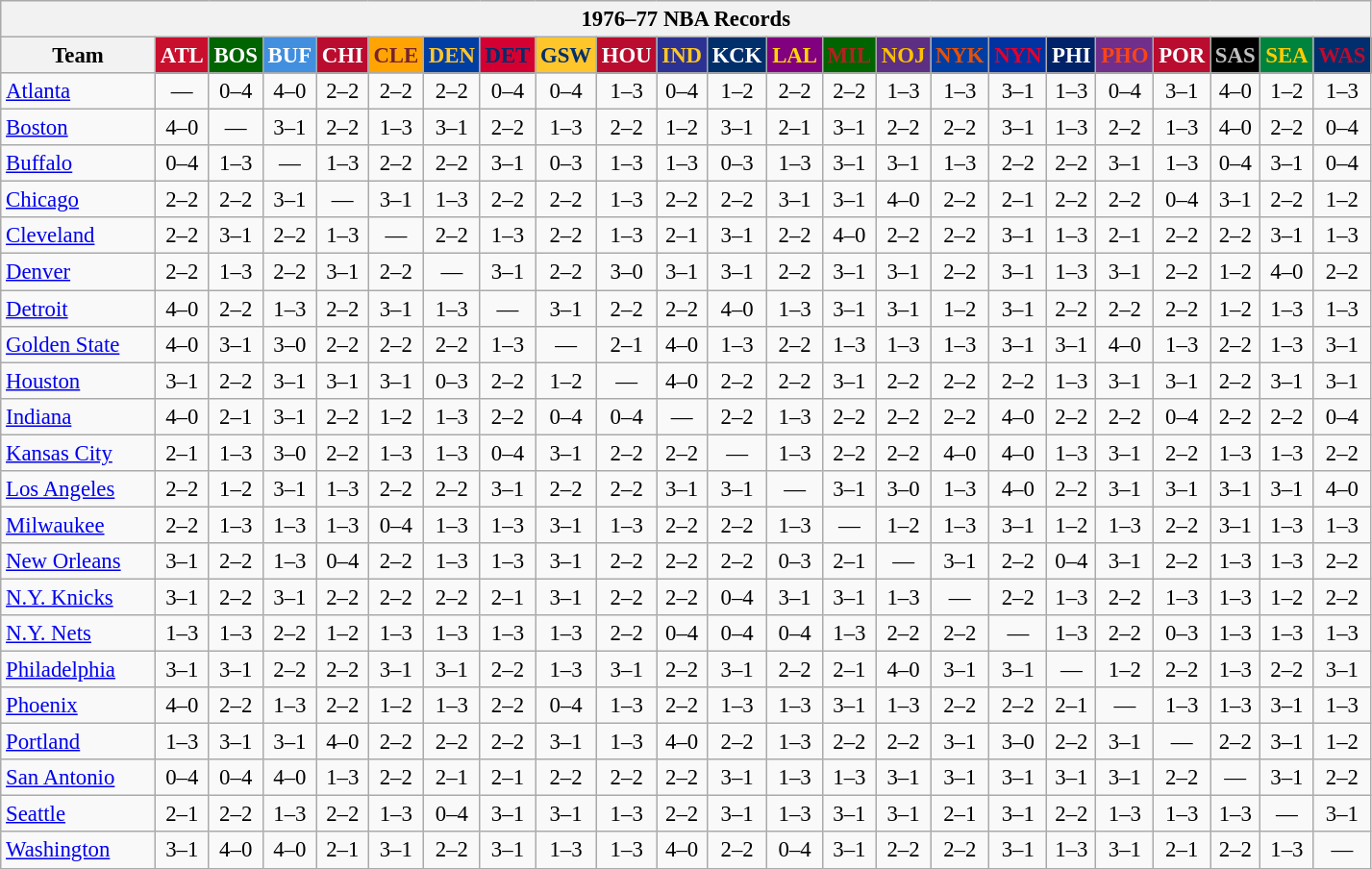<table class="wikitable" style="font-size:95%; text-align:center;">
<tr>
<th colspan=23>1976–77 NBA Records</th>
</tr>
<tr>
<th width=100>Team</th>
<th style="background:#C90F2E;color:#FFFFFF;width=35">ATL</th>
<th style="background:#006400;color:#FFFFFF;width=35">BOS</th>
<th style="background:#428FDF;color:#FFFFFF;width=35">BUF</th>
<th style="background:#BA0C2F;color:#FFFFFF;width=35">CHI</th>
<th style="background:#FFA402;color:#77222F;width=35">CLE</th>
<th style="background:#003EA4;color:#FFC72D;width=35">DEN</th>
<th style="background:#D40032;color:#012D6C;width=35">DET</th>
<th style="background:#FFC62C;color:#012F6B;width=35">GSW</th>
<th style="background:#BA0C2F;color:#FFFFFF;width=35">HOU</th>
<th style="background:#2C3294;color:#FCC624;width=35">IND</th>
<th style="background:#012F6B;color:#FFFFFF;width=35">KCK</th>
<th style="background:#800080;color:#FFD700;width=35">LAL</th>
<th style="background:#006400;color:#B22222;width=35">MIL</th>
<th style="background:#5C2F83;color:#FCC200;width=35">NOJ</th>
<th style="background:#003EA4;color:#E35208;width=35">NYK</th>
<th style="background:#0032A1;color:#E5002B;width=35">NYN</th>
<th style="background:#012268;color:#FFFFFF;width=35">PHI</th>
<th style="background:#702F8B;color:#FA4417;width=35">PHO</th>
<th style="background:#BA0C2F;color:#FFFFFF;width=35">POR</th>
<th style="background:#000000;color:#C0C0C0;width=35">SAS</th>
<th style="background:#00843D;color:#FFCD01;width=35">SEA</th>
<th style="background:#012F6D;color:#BA0C2F;width=35">WAS</th>
</tr>
<tr>
<td style="text-align:left;"><a href='#'>Atlanta</a></td>
<td>—</td>
<td>0–4</td>
<td>4–0</td>
<td>2–2</td>
<td>2–2</td>
<td>2–2</td>
<td>0–4</td>
<td>0–4</td>
<td>1–3</td>
<td>0–4</td>
<td>1–2</td>
<td>2–2</td>
<td>2–2</td>
<td>1–3</td>
<td>1–3</td>
<td>3–1</td>
<td>1–3</td>
<td>0–4</td>
<td>3–1</td>
<td>4–0</td>
<td>1–2</td>
<td>1–3</td>
</tr>
<tr>
<td style="text-align:left;"><a href='#'>Boston</a></td>
<td>4–0</td>
<td>—</td>
<td>3–1</td>
<td>2–2</td>
<td>1–3</td>
<td>3–1</td>
<td>2–2</td>
<td>1–3</td>
<td>2–2</td>
<td>1–2</td>
<td>3–1</td>
<td>2–1</td>
<td>3–1</td>
<td>2–2</td>
<td>2–2</td>
<td>3–1</td>
<td>1–3</td>
<td>2–2</td>
<td>1–3</td>
<td>4–0</td>
<td>2–2</td>
<td>0–4</td>
</tr>
<tr>
<td style="text-align:left;"><a href='#'>Buffalo</a></td>
<td>0–4</td>
<td>1–3</td>
<td>—</td>
<td>1–3</td>
<td>2–2</td>
<td>2–2</td>
<td>3–1</td>
<td>0–3</td>
<td>1–3</td>
<td>1–3</td>
<td>0–3</td>
<td>1–3</td>
<td>3–1</td>
<td>3–1</td>
<td>1–3</td>
<td>2–2</td>
<td>2–2</td>
<td>3–1</td>
<td>1–3</td>
<td>0–4</td>
<td>3–1</td>
<td>0–4</td>
</tr>
<tr>
<td style="text-align:left;"><a href='#'>Chicago</a></td>
<td>2–2</td>
<td>2–2</td>
<td>3–1</td>
<td>—</td>
<td>3–1</td>
<td>1–3</td>
<td>2–2</td>
<td>2–2</td>
<td>1–3</td>
<td>2–2</td>
<td>2–2</td>
<td>3–1</td>
<td>3–1</td>
<td>4–0</td>
<td>2–2</td>
<td>2–1</td>
<td>2–2</td>
<td>2–2</td>
<td>0–4</td>
<td>3–1</td>
<td>2–2</td>
<td>1–2</td>
</tr>
<tr>
<td style="text-align:left;"><a href='#'>Cleveland</a></td>
<td>2–2</td>
<td>3–1</td>
<td>2–2</td>
<td>1–3</td>
<td>—</td>
<td>2–2</td>
<td>1–3</td>
<td>2–2</td>
<td>1–3</td>
<td>2–1</td>
<td>3–1</td>
<td>2–2</td>
<td>4–0</td>
<td>2–2</td>
<td>2–2</td>
<td>3–1</td>
<td>1–3</td>
<td>2–1</td>
<td>2–2</td>
<td>2–2</td>
<td>3–1</td>
<td>1–3</td>
</tr>
<tr>
<td style="text-align:left;"><a href='#'>Denver</a></td>
<td>2–2</td>
<td>1–3</td>
<td>2–2</td>
<td>3–1</td>
<td>2–2</td>
<td>—</td>
<td>3–1</td>
<td>2–2</td>
<td>3–0</td>
<td>3–1</td>
<td>3–1</td>
<td>2–2</td>
<td>3–1</td>
<td>3–1</td>
<td>2–2</td>
<td>3–1</td>
<td>1–3</td>
<td>3–1</td>
<td>2–2</td>
<td>1–2</td>
<td>4–0</td>
<td>2–2</td>
</tr>
<tr>
<td style="text-align:left;"><a href='#'>Detroit</a></td>
<td>4–0</td>
<td>2–2</td>
<td>1–3</td>
<td>2–2</td>
<td>3–1</td>
<td>1–3</td>
<td>—</td>
<td>3–1</td>
<td>2–2</td>
<td>2–2</td>
<td>4–0</td>
<td>1–3</td>
<td>3–1</td>
<td>3–1</td>
<td>1–2</td>
<td>3–1</td>
<td>2–2</td>
<td>2–2</td>
<td>2–2</td>
<td>1–2</td>
<td>1–3</td>
<td>1–3</td>
</tr>
<tr>
<td style="text-align:left;"><a href='#'>Golden State</a></td>
<td>4–0</td>
<td>3–1</td>
<td>3–0</td>
<td>2–2</td>
<td>2–2</td>
<td>2–2</td>
<td>1–3</td>
<td>—</td>
<td>2–1</td>
<td>4–0</td>
<td>1–3</td>
<td>2–2</td>
<td>1–3</td>
<td>1–3</td>
<td>1–3</td>
<td>3–1</td>
<td>3–1</td>
<td>4–0</td>
<td>1–3</td>
<td>2–2</td>
<td>1–3</td>
<td>3–1</td>
</tr>
<tr>
<td style="text-align:left;"><a href='#'>Houston</a></td>
<td>3–1</td>
<td>2–2</td>
<td>3–1</td>
<td>3–1</td>
<td>3–1</td>
<td>0–3</td>
<td>2–2</td>
<td>1–2</td>
<td>—</td>
<td>4–0</td>
<td>2–2</td>
<td>2–2</td>
<td>3–1</td>
<td>2–2</td>
<td>2–2</td>
<td>2–2</td>
<td>1–3</td>
<td>3–1</td>
<td>3–1</td>
<td>2–2</td>
<td>3–1</td>
<td>3–1</td>
</tr>
<tr>
<td style="text-align:left;"><a href='#'>Indiana</a></td>
<td>4–0</td>
<td>2–1</td>
<td>3–1</td>
<td>2–2</td>
<td>1–2</td>
<td>1–3</td>
<td>2–2</td>
<td>0–4</td>
<td>0–4</td>
<td>—</td>
<td>2–2</td>
<td>1–3</td>
<td>2–2</td>
<td>2–2</td>
<td>2–2</td>
<td>4–0</td>
<td>2–2</td>
<td>2–2</td>
<td>0–4</td>
<td>2–2</td>
<td>2–2</td>
<td>0–4</td>
</tr>
<tr>
<td style="text-align:left;"><a href='#'>Kansas City</a></td>
<td>2–1</td>
<td>1–3</td>
<td>3–0</td>
<td>2–2</td>
<td>1–3</td>
<td>1–3</td>
<td>0–4</td>
<td>3–1</td>
<td>2–2</td>
<td>2–2</td>
<td>—</td>
<td>1–3</td>
<td>2–2</td>
<td>2–2</td>
<td>4–0</td>
<td>4–0</td>
<td>1–3</td>
<td>3–1</td>
<td>2–2</td>
<td>1–3</td>
<td>1–3</td>
<td>2–2</td>
</tr>
<tr>
<td style="text-align:left;"><a href='#'>Los Angeles</a></td>
<td>2–2</td>
<td>1–2</td>
<td>3–1</td>
<td>1–3</td>
<td>2–2</td>
<td>2–2</td>
<td>3–1</td>
<td>2–2</td>
<td>2–2</td>
<td>3–1</td>
<td>3–1</td>
<td>—</td>
<td>3–1</td>
<td>3–0</td>
<td>1–3</td>
<td>4–0</td>
<td>2–2</td>
<td>3–1</td>
<td>3–1</td>
<td>3–1</td>
<td>3–1</td>
<td>4–0</td>
</tr>
<tr>
<td style="text-align:left;"><a href='#'>Milwaukee</a></td>
<td>2–2</td>
<td>1–3</td>
<td>1–3</td>
<td>1–3</td>
<td>0–4</td>
<td>1–3</td>
<td>1–3</td>
<td>3–1</td>
<td>1–3</td>
<td>2–2</td>
<td>2–2</td>
<td>1–3</td>
<td>—</td>
<td>1–2</td>
<td>1–3</td>
<td>3–1</td>
<td>1–2</td>
<td>1–3</td>
<td>2–2</td>
<td>3–1</td>
<td>1–3</td>
<td>1–3</td>
</tr>
<tr>
<td style="text-align:left;"><a href='#'>New Orleans</a></td>
<td>3–1</td>
<td>2–2</td>
<td>1–3</td>
<td>0–4</td>
<td>2–2</td>
<td>1–3</td>
<td>1–3</td>
<td>3–1</td>
<td>2–2</td>
<td>2–2</td>
<td>2–2</td>
<td>0–3</td>
<td>2–1</td>
<td>—</td>
<td>3–1</td>
<td>2–2</td>
<td>0–4</td>
<td>3–1</td>
<td>2–2</td>
<td>1–3</td>
<td>1–3</td>
<td>2–2</td>
</tr>
<tr>
<td style="text-align:left;"><a href='#'>N.Y. Knicks</a></td>
<td>3–1</td>
<td>2–2</td>
<td>3–1</td>
<td>2–2</td>
<td>2–2</td>
<td>2–2</td>
<td>2–1</td>
<td>3–1</td>
<td>2–2</td>
<td>2–2</td>
<td>0–4</td>
<td>3–1</td>
<td>3–1</td>
<td>1–3</td>
<td>—</td>
<td>2–2</td>
<td>1–3</td>
<td>2–2</td>
<td>1–3</td>
<td>1–3</td>
<td>1–2</td>
<td>2–2</td>
</tr>
<tr>
<td style="text-align:left;"><a href='#'>N.Y. Nets</a></td>
<td>1–3</td>
<td>1–3</td>
<td>2–2</td>
<td>1–2</td>
<td>1–3</td>
<td>1–3</td>
<td>1–3</td>
<td>1–3</td>
<td>2–2</td>
<td>0–4</td>
<td>0–4</td>
<td>0–4</td>
<td>1–3</td>
<td>2–2</td>
<td>2–2</td>
<td>—</td>
<td>1–3</td>
<td>2–2</td>
<td>0–3</td>
<td>1–3</td>
<td>1–3</td>
<td>1–3</td>
</tr>
<tr>
<td style="text-align:left;"><a href='#'>Philadelphia</a></td>
<td>3–1</td>
<td>3–1</td>
<td>2–2</td>
<td>2–2</td>
<td>3–1</td>
<td>3–1</td>
<td>2–2</td>
<td>1–3</td>
<td>3–1</td>
<td>2–2</td>
<td>3–1</td>
<td>2–2</td>
<td>2–1</td>
<td>4–0</td>
<td>3–1</td>
<td>3–1</td>
<td>—</td>
<td>1–2</td>
<td>2–2</td>
<td>1–3</td>
<td>2–2</td>
<td>3–1</td>
</tr>
<tr>
<td style="text-align:left;"><a href='#'>Phoenix</a></td>
<td>4–0</td>
<td>2–2</td>
<td>1–3</td>
<td>2–2</td>
<td>1–2</td>
<td>1–3</td>
<td>2–2</td>
<td>0–4</td>
<td>1–3</td>
<td>2–2</td>
<td>1–3</td>
<td>1–3</td>
<td>3–1</td>
<td>1–3</td>
<td>2–2</td>
<td>2–2</td>
<td>2–1</td>
<td>—</td>
<td>1–3</td>
<td>1–3</td>
<td>3–1</td>
<td>1–3</td>
</tr>
<tr>
<td style="text-align:left;"><a href='#'>Portland</a></td>
<td>1–3</td>
<td>3–1</td>
<td>3–1</td>
<td>4–0</td>
<td>2–2</td>
<td>2–2</td>
<td>2–2</td>
<td>3–1</td>
<td>1–3</td>
<td>4–0</td>
<td>2–2</td>
<td>1–3</td>
<td>2–2</td>
<td>2–2</td>
<td>3–1</td>
<td>3–0</td>
<td>2–2</td>
<td>3–1</td>
<td>—</td>
<td>2–2</td>
<td>3–1</td>
<td>1–2</td>
</tr>
<tr>
<td style="text-align:left;"><a href='#'>San Antonio</a></td>
<td>0–4</td>
<td>0–4</td>
<td>4–0</td>
<td>1–3</td>
<td>2–2</td>
<td>2–1</td>
<td>2–1</td>
<td>2–2</td>
<td>2–2</td>
<td>2–2</td>
<td>3–1</td>
<td>1–3</td>
<td>1–3</td>
<td>3–1</td>
<td>3–1</td>
<td>3–1</td>
<td>3–1</td>
<td>3–1</td>
<td>2–2</td>
<td>—</td>
<td>3–1</td>
<td>2–2</td>
</tr>
<tr>
<td style="text-align:left;"><a href='#'>Seattle</a></td>
<td>2–1</td>
<td>2–2</td>
<td>1–3</td>
<td>2–2</td>
<td>1–3</td>
<td>0–4</td>
<td>3–1</td>
<td>3–1</td>
<td>1–3</td>
<td>2–2</td>
<td>3–1</td>
<td>1–3</td>
<td>3–1</td>
<td>3–1</td>
<td>2–1</td>
<td>3–1</td>
<td>2–2</td>
<td>1–3</td>
<td>1–3</td>
<td>1–3</td>
<td>—</td>
<td>3–1</td>
</tr>
<tr>
<td style="text-align:left;"><a href='#'>Washington</a></td>
<td>3–1</td>
<td>4–0</td>
<td>4–0</td>
<td>2–1</td>
<td>3–1</td>
<td>2–2</td>
<td>3–1</td>
<td>1–3</td>
<td>1–3</td>
<td>4–0</td>
<td>2–2</td>
<td>0–4</td>
<td>3–1</td>
<td>2–2</td>
<td>2–2</td>
<td>3–1</td>
<td>1–3</td>
<td>3–1</td>
<td>2–1</td>
<td>2–2</td>
<td>1–3</td>
<td>—</td>
</tr>
</table>
